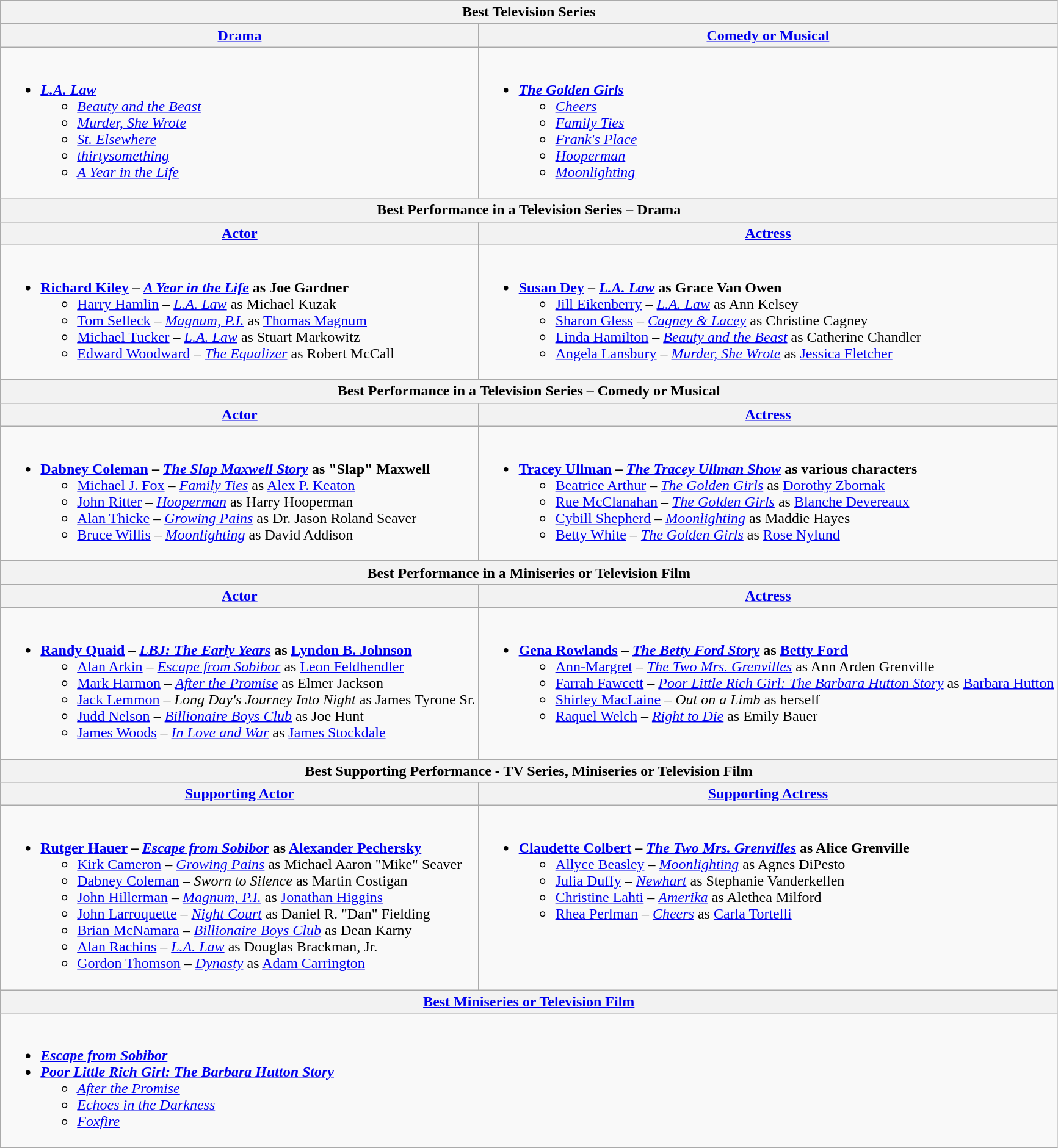<table class="wikitable" style="width=100%">
<tr>
<th colspan="2">Best Television Series</th>
</tr>
<tr>
<th style="width=50%"><a href='#'>Drama</a></th>
<th style="width=50%"><a href='#'>Comedy or Musical</a></th>
</tr>
<tr>
<td valign="top"><br><ul><li><strong><em><a href='#'>L.A. Law</a></em></strong><ul><li><em><a href='#'>Beauty and the Beast</a></em></li><li><em><a href='#'>Murder, She Wrote</a></em></li><li><em><a href='#'>St. Elsewhere</a></em></li><li><em><a href='#'>thirtysomething</a></em></li><li><em><a href='#'>A Year in the Life</a></em></li></ul></li></ul></td>
<td valign="top"><br><ul><li><strong><em><a href='#'>The Golden Girls</a></em></strong><ul><li><em><a href='#'>Cheers</a></em></li><li><em><a href='#'>Family Ties</a></em></li><li><em><a href='#'>Frank's Place</a></em></li><li><em><a href='#'>Hooperman</a></em></li><li><em><a href='#'>Moonlighting</a></em></li></ul></li></ul></td>
</tr>
<tr>
<th colspan="2">Best Performance in a Television Series – Drama</th>
</tr>
<tr>
<th><a href='#'>Actor</a></th>
<th><a href='#'>Actress</a></th>
</tr>
<tr>
<td valign="top"><br><ul><li><strong><a href='#'>Richard Kiley</a> – <em><a href='#'>A Year in the Life</a></em> as Joe Gardner</strong><ul><li><a href='#'>Harry Hamlin</a> – <em><a href='#'>L.A. Law</a></em> as Michael Kuzak</li><li><a href='#'>Tom Selleck</a> – <em><a href='#'>Magnum, P.I.</a></em> as <a href='#'>Thomas Magnum</a></li><li><a href='#'>Michael Tucker</a> – <em><a href='#'>L.A. Law</a></em> as Stuart Markowitz</li><li><a href='#'>Edward Woodward</a> – <em><a href='#'>The Equalizer</a></em> as Robert McCall</li></ul></li></ul></td>
<td valign="top"><br><ul><li><strong><a href='#'>Susan Dey</a> – <em><a href='#'>L.A. Law</a></em> as Grace Van Owen</strong><ul><li><a href='#'>Jill Eikenberry</a> – <em><a href='#'>L.A. Law</a></em> as Ann Kelsey</li><li><a href='#'>Sharon Gless</a> – <em><a href='#'>Cagney & Lacey</a></em> as Christine Cagney</li><li><a href='#'>Linda Hamilton</a> – <em><a href='#'>Beauty and the Beast</a></em> as Catherine Chandler</li><li><a href='#'>Angela Lansbury</a> – <em><a href='#'>Murder, She Wrote</a></em> as <a href='#'>Jessica Fletcher</a></li></ul></li></ul></td>
</tr>
<tr>
<th colspan="2">Best Performance in a Television Series – Comedy or Musical</th>
</tr>
<tr>
<th><a href='#'>Actor</a></th>
<th><a href='#'>Actress</a></th>
</tr>
<tr>
<td valign="top"><br><ul><li><strong><a href='#'>Dabney Coleman</a> – <em><a href='#'>The Slap Maxwell Story</a></em> as "Slap" Maxwell</strong><ul><li><a href='#'>Michael J. Fox</a> – <em><a href='#'>Family Ties</a></em> as <a href='#'>Alex P. Keaton</a></li><li><a href='#'>John Ritter</a> – <em><a href='#'>Hooperman</a></em> as Harry Hooperman</li><li><a href='#'>Alan Thicke</a> – <em><a href='#'>Growing Pains</a></em> as Dr. Jason Roland Seaver</li><li><a href='#'>Bruce Willis</a> – <em><a href='#'>Moonlighting</a></em> as David Addison</li></ul></li></ul></td>
<td valign="top"><br><ul><li><strong><a href='#'>Tracey Ullman</a> – <em><a href='#'>The Tracey Ullman Show</a></em> as various characters</strong><ul><li><a href='#'>Beatrice Arthur</a> – <em><a href='#'>The Golden Girls</a></em> as <a href='#'>Dorothy Zbornak</a></li><li><a href='#'>Rue McClanahan</a> – <em><a href='#'>The Golden Girls</a></em> as <a href='#'>Blanche Devereaux</a></li><li><a href='#'>Cybill Shepherd</a> – <em><a href='#'>Moonlighting</a></em> as Maddie Hayes</li><li><a href='#'>Betty White</a> – <em><a href='#'>The Golden Girls</a></em> as <a href='#'>Rose Nylund</a></li></ul></li></ul></td>
</tr>
<tr>
<th colspan="2">Best Performance in a Miniseries or Television Film</th>
</tr>
<tr>
<th><a href='#'>Actor</a></th>
<th><a href='#'>Actress</a></th>
</tr>
<tr>
<td valign="top"><br><ul><li><strong> <a href='#'>Randy Quaid</a> – <em><a href='#'>LBJ: The Early Years</a></em> as <a href='#'>Lyndon B. Johnson</a></strong><ul><li><a href='#'>Alan Arkin</a> – <em><a href='#'>Escape from Sobibor</a></em> as <a href='#'>Leon Feldhendler</a></li><li><a href='#'>Mark Harmon</a> – <em><a href='#'>After the Promise</a></em> as Elmer Jackson</li><li><a href='#'>Jack Lemmon</a> – <em>Long Day's Journey Into Night</em> as James Tyrone Sr.</li><li><a href='#'>Judd Nelson</a> – <em><a href='#'>Billionaire Boys Club</a></em> as Joe Hunt</li><li><a href='#'>James Woods</a> – <em><a href='#'>In Love and War</a></em> as <a href='#'>James Stockdale</a></li></ul></li></ul></td>
<td valign="top"><br><ul><li><strong> <a href='#'>Gena Rowlands</a> – <em><a href='#'>The Betty Ford Story</a></em> as <a href='#'>Betty Ford</a></strong><ul><li><a href='#'>Ann-Margret</a> – <em><a href='#'>The Two Mrs. Grenvilles</a></em> as Ann Arden Grenville</li><li><a href='#'>Farrah Fawcett</a> – <em><a href='#'>Poor Little Rich Girl: The Barbara Hutton Story</a></em> as <a href='#'>Barbara Hutton</a></li><li><a href='#'>Shirley MacLaine</a> – <em>Out on a Limb</em> as herself</li><li><a href='#'>Raquel Welch</a> – <em><a href='#'>Right to Die</a></em> as Emily Bauer</li></ul></li></ul></td>
</tr>
<tr>
<th colspan="2">Best Supporting Performance - TV Series, Miniseries or Television Film</th>
</tr>
<tr>
<th><a href='#'>Supporting Actor</a></th>
<th><a href='#'>Supporting Actress</a></th>
</tr>
<tr>
<td valign="top"><br><ul><li><strong> <a href='#'>Rutger Hauer</a> – <em><a href='#'>Escape from Sobibor</a></em> as <a href='#'>Alexander Pechersky</a></strong><ul><li><a href='#'>Kirk Cameron</a> – <em><a href='#'>Growing Pains</a></em> as Michael Aaron "Mike" Seaver</li><li><a href='#'>Dabney Coleman</a> – <em>Sworn to Silence</em> as Martin Costigan</li><li><a href='#'>John Hillerman</a> – <em><a href='#'>Magnum, P.I.</a></em> as <a href='#'>Jonathan Higgins</a></li><li><a href='#'>John Larroquette</a> – <em><a href='#'>Night Court</a></em> as Daniel R. "Dan" Fielding</li><li><a href='#'>Brian McNamara</a> – <em><a href='#'>Billionaire Boys Club</a></em> as Dean Karny</li><li><a href='#'>Alan Rachins</a> – <em><a href='#'>L.A. Law</a></em> as Douglas Brackman, Jr.</li><li><a href='#'>Gordon Thomson</a> – <em><a href='#'>Dynasty</a></em> as <a href='#'>Adam Carrington</a></li></ul></li></ul></td>
<td valign="top"><br><ul><li><strong> <a href='#'>Claudette Colbert</a> – <em><a href='#'>The Two Mrs. Grenvilles</a></em> as Alice Grenville</strong><ul><li><a href='#'>Allyce Beasley</a> – <em><a href='#'>Moonlighting</a></em> as Agnes DiPesto</li><li><a href='#'>Julia Duffy</a> – <em><a href='#'>Newhart</a></em> as Stephanie Vanderkellen</li><li><a href='#'>Christine Lahti</a> – <em><a href='#'>Amerika</a></em> as Alethea Milford</li><li><a href='#'>Rhea Perlman</a> – <em><a href='#'>Cheers</a></em> as <a href='#'>Carla Tortelli</a></li></ul></li></ul></td>
</tr>
<tr>
<th colspan=2><a href='#'>Best Miniseries or Television Film</a></th>
</tr>
<tr>
<td colspan=2 style="vertical-align:top;"><br><ul><li><strong> <em><a href='#'>Escape from Sobibor</a><strong><em></li><li></strong> </em><a href='#'>Poor Little Rich Girl: The Barbara Hutton Story</a></em></strong><ul><li><em><a href='#'>After the Promise</a></em></li><li><em><a href='#'>Echoes in the Darkness</a></em></li><li><em><a href='#'>Foxfire</a></em></li></ul></li></ul></td>
</tr>
</table>
